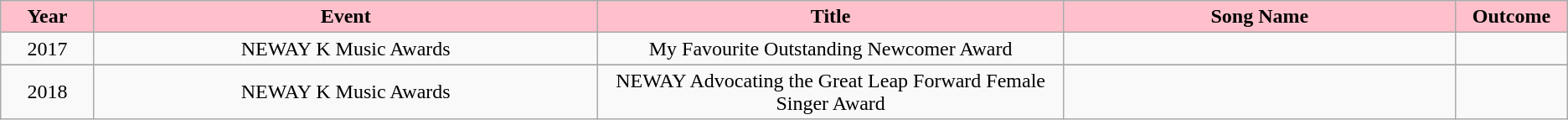<table class="wikitable">
<tr style="background:pink; color:black" align="center">
<td style="width:5%"><strong>Year</strong></td>
<td style="width:27%"><strong>Event</strong></td>
<td style="width:25%"><strong>Title</strong></td>
<td style="width:21%"><strong>Song Name</strong></td>
<td style="width: 6%"><strong>Outcome</strong></td>
</tr>
<tr align=center>
<td>2017</td>
<td>NEWAY K Music Awards</td>
<td>My Favourite Outstanding Newcomer Award</td>
<td></td>
<td></td>
</tr>
<tr>
</tr>
<tr align=center>
<td>2018</td>
<td>NEWAY K Music Awards</td>
<td>NEWAY Advocating the Great Leap Forward Female Singer Award</td>
<td></td>
<td></td>
</tr>
</table>
